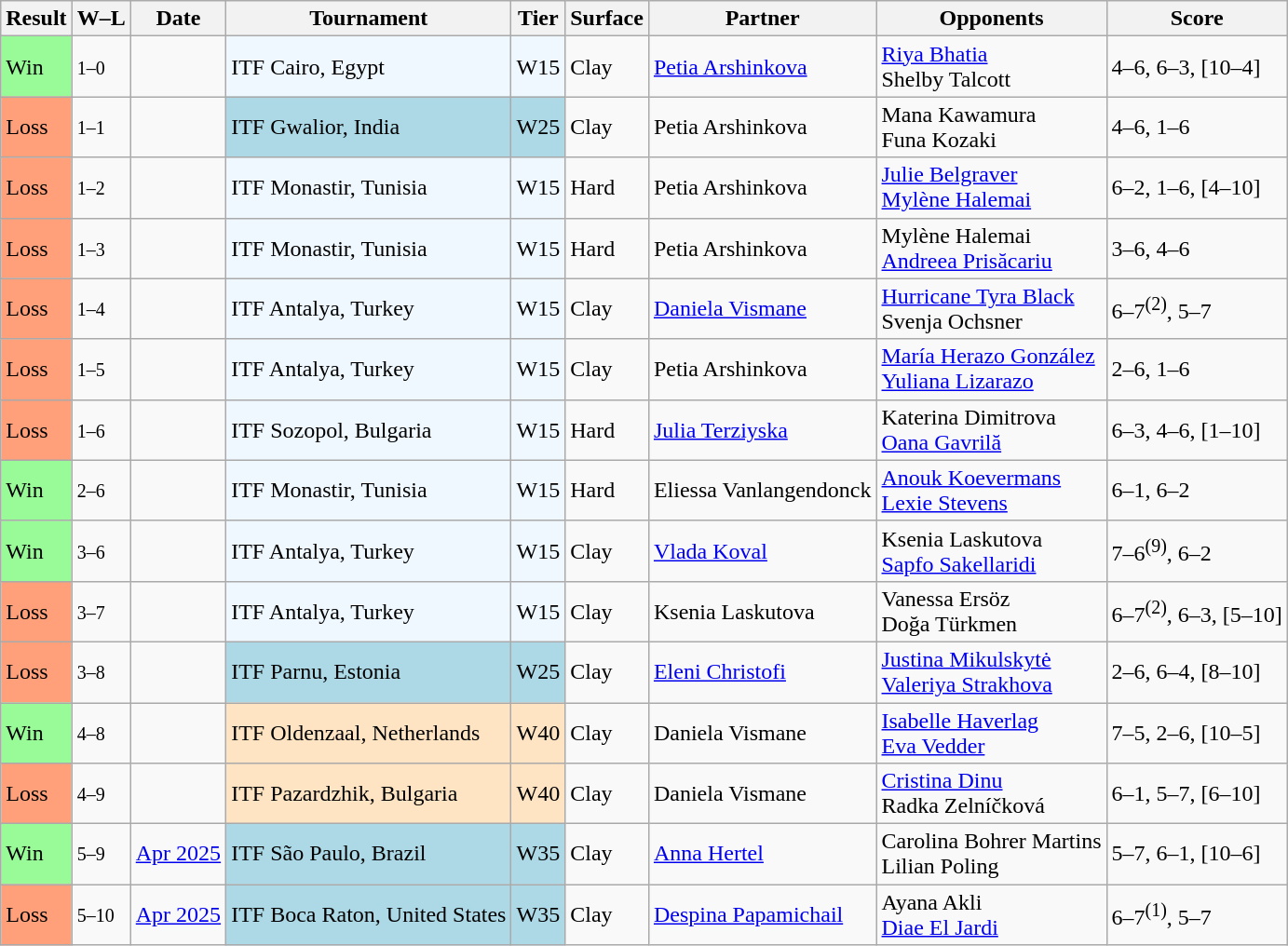<table class="sortable wikitable">
<tr>
<th>Result</th>
<th class="unsortable">W–L</th>
<th>Date</th>
<th>Tournament</th>
<th>Tier</th>
<th>Surface</th>
<th>Partner</th>
<th>Opponents</th>
<th class="unsortable">Score</th>
</tr>
<tr>
<td style="background:#98fb98;">Win</td>
<td><small>1–0</small></td>
<td></td>
<td style="background:#f0f8ff;">ITF Cairo, Egypt</td>
<td style="background:#f0f8ff;">W15</td>
<td>Clay</td>
<td> <a href='#'>Petia Arshinkova</a></td>
<td> <a href='#'>Riya Bhatia</a> <br>  Shelby Talcott</td>
<td>4–6, 6–3, [10–4]</td>
</tr>
<tr>
<td style="background:#ffa07a;">Loss</td>
<td><small>1–1</small></td>
<td></td>
<td style="background:lightblue;">ITF Gwalior, India</td>
<td style="background:lightblue;">W25</td>
<td>Clay</td>
<td> Petia Arshinkova</td>
<td> Mana Kawamura <br>  Funa Kozaki</td>
<td>4–6, 1–6</td>
</tr>
<tr>
<td style="background:#ffa07a;">Loss</td>
<td><small>1–2</small></td>
<td></td>
<td style="background:#f0f8ff;">ITF Monastir, Tunisia</td>
<td style="background:#f0f8ff;">W15</td>
<td>Hard</td>
<td> Petia Arshinkova</td>
<td> <a href='#'>Julie Belgraver</a> <br>  <a href='#'>Mylène Halemai</a></td>
<td>6–2, 1–6, [4–10]</td>
</tr>
<tr>
<td style="background:#ffa07a;">Loss</td>
<td><small>1–3</small></td>
<td></td>
<td style="background:#f0f8ff;">ITF Monastir, Tunisia</td>
<td style="background:#f0f8ff;">W15</td>
<td>Hard</td>
<td> Petia Arshinkova</td>
<td> Mylène Halemai <br>  <a href='#'>Andreea Prisăcariu</a></td>
<td>3–6, 4–6</td>
</tr>
<tr>
<td style="background:#ffa07a;">Loss</td>
<td><small>1–4</small></td>
<td></td>
<td style="background:#f0f8ff;">ITF Antalya, Turkey</td>
<td style="background:#f0f8ff;">W15</td>
<td>Clay</td>
<td> <a href='#'>Daniela Vismane</a></td>
<td> <a href='#'>Hurricane Tyra Black</a> <br>  Svenja Ochsner</td>
<td>6–7<sup>(2)</sup>, 5–7</td>
</tr>
<tr>
<td style="background:#ffa07a;">Loss</td>
<td><small>1–5</small></td>
<td></td>
<td style="background:#f0f8ff;">ITF Antalya, Turkey</td>
<td style="background:#f0f8ff;">W15</td>
<td>Clay</td>
<td> Petia Arshinkova</td>
<td> <a href='#'>María Herazo González</a> <br>  <a href='#'>Yuliana Lizarazo</a></td>
<td>2–6, 1–6</td>
</tr>
<tr>
<td style="background:#ffa07a;">Loss</td>
<td><small>1–6</small></td>
<td></td>
<td style="background:#f0f8ff;">ITF Sozopol, Bulgaria</td>
<td style="background:#f0f8ff;">W15</td>
<td>Hard</td>
<td> <a href='#'>Julia Terziyska</a></td>
<td> Katerina Dimitrova <br>  <a href='#'>Oana Gavrilă</a></td>
<td>6–3, 4–6, [1–10]</td>
</tr>
<tr>
<td style="background:#98fb98;">Win</td>
<td><small>2–6</small></td>
<td></td>
<td style="background:#f0f8ff;">ITF Monastir, Tunisia</td>
<td style="background:#f0f8ff;">W15</td>
<td>Hard</td>
<td> Eliessa Vanlangendonck</td>
<td> <a href='#'>Anouk Koevermans</a> <br>  <a href='#'>Lexie Stevens</a></td>
<td>6–1, 6–2</td>
</tr>
<tr>
<td style="background:#98fb98;">Win</td>
<td><small>3–6</small></td>
<td></td>
<td style="background:#f0f8ff;">ITF Antalya, Turkey</td>
<td style="background:#f0f8ff;">W15</td>
<td>Clay</td>
<td> <a href='#'>Vlada Koval</a></td>
<td> Ksenia Laskutova <br>  <a href='#'>Sapfo Sakellaridi</a></td>
<td>7–6<sup>(9)</sup>, 6–2</td>
</tr>
<tr>
<td style="background:#ffa07a;">Loss</td>
<td><small>3–7</small></td>
<td></td>
<td style="background:#f0f8ff;">ITF Antalya, Turkey</td>
<td style="background:#f0f8ff;">W15</td>
<td>Clay</td>
<td> Ksenia Laskutova</td>
<td> Vanessa Ersöz <br>  Doğa Türkmen</td>
<td>6–7<sup>(2)</sup>, 6–3, [5–10]</td>
</tr>
<tr>
<td style="background:#ffa07a;">Loss</td>
<td><small>3–8</small></td>
<td></td>
<td style="background:lightblue;">ITF Parnu, Estonia</td>
<td style="background:lightblue;">W25</td>
<td>Clay</td>
<td> <a href='#'>Eleni Christofi</a></td>
<td> <a href='#'>Justina Mikulskytė</a> <br>  <a href='#'>Valeriya Strakhova</a></td>
<td>2–6, 6–4, [8–10]</td>
</tr>
<tr>
<td style="background:#98fb98;">Win</td>
<td><small>4–8</small></td>
<td></td>
<td style="background:#ffe4c4;">ITF Oldenzaal, Netherlands</td>
<td style="background:#ffe4c4;">W40</td>
<td>Clay</td>
<td> Daniela Vismane</td>
<td> <a href='#'>Isabelle Haverlag</a> <br>  <a href='#'>Eva Vedder</a></td>
<td>7–5, 2–6, [10–5]</td>
</tr>
<tr>
<td style="background:#ffa07a;">Loss</td>
<td><small>4–9</small></td>
<td></td>
<td style="background:#ffe4c4;">ITF Pazardzhik, Bulgaria</td>
<td style="background:#ffe4c4;">W40</td>
<td>Clay</td>
<td> Daniela Vismane</td>
<td> <a href='#'>Cristina Dinu</a> <br>  Radka Zelníčková</td>
<td>6–1, 5–7, [6–10]</td>
</tr>
<tr>
<td style="background:#98fb98;">Win</td>
<td><small>5–9</small></td>
<td><a href='#'>Apr 2025</a></td>
<td style="background:lightblue;">ITF São Paulo, Brazil</td>
<td style="background:lightblue;">W35</td>
<td>Clay</td>
<td> <a href='#'>Anna Hertel</a></td>
<td> Carolina Bohrer Martins <br>  Lilian Poling</td>
<td>5–7, 6–1, [10–6]</td>
</tr>
<tr>
<td style="background:#ffa07a;">Loss</td>
<td><small>5–10</small></td>
<td><a href='#'>Apr 2025</a></td>
<td style="background:lightblue;">ITF Boca Raton, United States</td>
<td style="background:lightblue;">W35</td>
<td>Clay</td>
<td> <a href='#'>Despina Papamichail</a></td>
<td> Ayana Akli <br>  <a href='#'>Diae El Jardi</a></td>
<td>6–7<sup>(1)</sup>, 5–7</td>
</tr>
</table>
